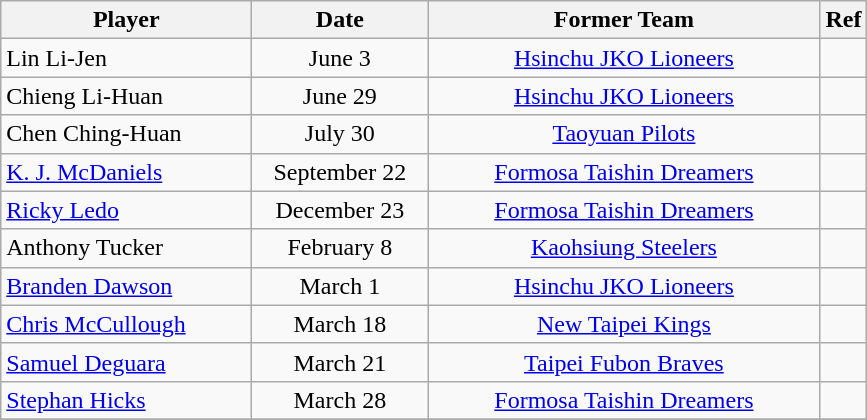<table class="wikitable sortable" style="text-align:left">
<tr>
<th style="width:160px">Player</th>
<th style="width:110px">Date</th>
<th style="width:254px">Former Team</th>
<th class="unsortable">Ref</th>
</tr>
<tr>
<td align="left">Lin Li-Jen</td>
<td align="center">June 3</td>
<td align="center"><a href='#'>Hsinchu JKO Lioneers</a></td>
<td align="center"></td>
</tr>
<tr>
<td align="left">Chieng Li-Huan</td>
<td align="center">June 29</td>
<td align="center"><a href='#'>Hsinchu JKO Lioneers</a></td>
<td align="center"></td>
</tr>
<tr>
<td align="left">Chen Ching-Huan</td>
<td align="center">July 30</td>
<td align="center"><a href='#'>Taoyuan Pilots</a></td>
<td align="center"></td>
</tr>
<tr>
<td align="left"><a href='#'>K. J. McDaniels</a></td>
<td align="center">September 22</td>
<td align="center"><a href='#'>Formosa Taishin Dreamers</a></td>
<td align="center"></td>
</tr>
<tr>
<td align="left"><a href='#'>Ricky Ledo</a></td>
<td align="center">December 23</td>
<td align="center"><a href='#'>Formosa Taishin Dreamers</a></td>
<td align="center"></td>
</tr>
<tr>
<td align="left">Anthony Tucker</td>
<td align="center">February 8</td>
<td align="center"><a href='#'>Kaohsiung Steelers</a></td>
<td align="center"></td>
</tr>
<tr>
<td align="left"><a href='#'>Branden Dawson</a></td>
<td align="center">March 1</td>
<td align="center"><a href='#'>Hsinchu JKO Lioneers</a></td>
<td align="center"></td>
</tr>
<tr>
<td align="left"><a href='#'>Chris McCullough</a></td>
<td align="center">March 18</td>
<td align="center"><a href='#'>New Taipei Kings</a></td>
<td align="center"></td>
</tr>
<tr>
<td align="left"><a href='#'>Samuel Deguara</a></td>
<td align="center">March 21</td>
<td align="center"><a href='#'>Taipei Fubon Braves</a></td>
<td align="center"></td>
</tr>
<tr>
<td align="left"><a href='#'>Stephan Hicks</a></td>
<td align="center">March 28</td>
<td align="center"><a href='#'>Formosa Taishin Dreamers</a></td>
<td align="center"></td>
</tr>
<tr>
</tr>
</table>
